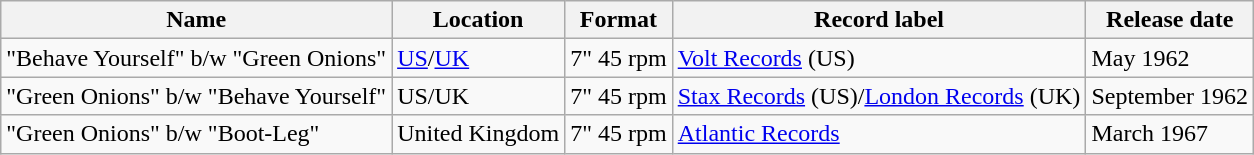<table class="wikitable">
<tr>
<th>Name</th>
<th>Location</th>
<th>Format</th>
<th>Record label</th>
<th>Release date</th>
</tr>
<tr>
<td>"Behave Yourself" b/w "Green Onions"</td>
<td><a href='#'>US</a>/<a href='#'>UK</a></td>
<td>7" 45 rpm</td>
<td><a href='#'>Volt Records</a> (US)</td>
<td>May 1962</td>
</tr>
<tr>
<td>"Green Onions" b/w "Behave Yourself"</td>
<td>US/UK</td>
<td>7" 45 rpm</td>
<td><a href='#'>Stax Records</a> (US)/<a href='#'>London Records</a> (UK)</td>
<td>September 1962</td>
</tr>
<tr>
<td>"Green Onions" b/w "Boot-Leg"</td>
<td>United Kingdom</td>
<td>7" 45 rpm</td>
<td><a href='#'>Atlantic Records</a></td>
<td>March 1967</td>
</tr>
</table>
